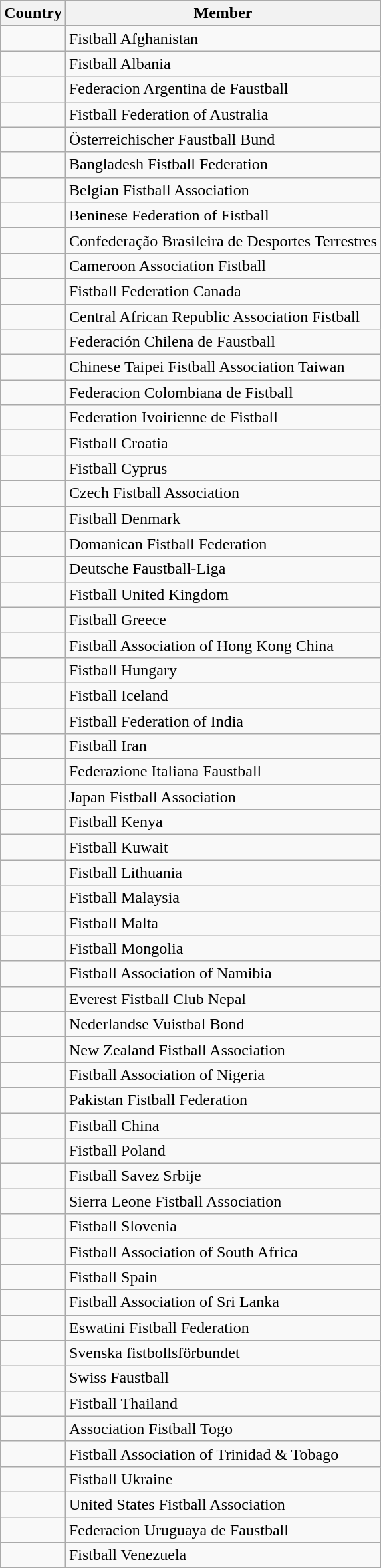<table class="wikitable">
<tr>
<th>Country</th>
<th>Member</th>
</tr>
<tr>
<td></td>
<td>Fistball Afghanistan</td>
</tr>
<tr>
<td></td>
<td>Fistball Albania</td>
</tr>
<tr>
<td></td>
<td>Federacion Argentina de Faustball</td>
</tr>
<tr>
<td></td>
<td>Fistball Federation of Australia</td>
</tr>
<tr>
<td></td>
<td>Österreichischer Faustball Bund</td>
</tr>
<tr>
<td></td>
<td>Bangladesh Fistball Federation</td>
</tr>
<tr>
<td></td>
<td>Belgian Fistball Association</td>
</tr>
<tr>
<td></td>
<td>Beninese Federation of Fistball</td>
</tr>
<tr>
<td></td>
<td>Confederação Brasileira de Desportes Terrestres</td>
</tr>
<tr>
<td></td>
<td>Cameroon Association Fistball</td>
</tr>
<tr>
<td></td>
<td>Fistball Federation Canada</td>
</tr>
<tr>
<td></td>
<td>Central African Republic Association Fistball</td>
</tr>
<tr>
<td></td>
<td>Federación Chilena de Faustball</td>
</tr>
<tr>
<td></td>
<td>Chinese Taipei Fistball Association Taiwan</td>
</tr>
<tr>
<td></td>
<td>Federacion Colombiana de Fistball</td>
</tr>
<tr>
<td></td>
<td>Federation Ivoirienne de Fistball</td>
</tr>
<tr>
<td></td>
<td>Fistball Croatia</td>
</tr>
<tr>
<td></td>
<td>Fistball Cyprus</td>
</tr>
<tr>
<td></td>
<td>Czech Fistball Association</td>
</tr>
<tr>
<td></td>
<td>Fistball Denmark</td>
</tr>
<tr>
<td></td>
<td>Domanican Fistball Federation</td>
</tr>
<tr>
<td></td>
<td>Deutsche Faustball-Liga</td>
</tr>
<tr>
<td></td>
<td>Fistball United Kingdom</td>
</tr>
<tr>
<td></td>
<td>Fistball Greece</td>
</tr>
<tr>
<td></td>
<td>Fistball Association of Hong Kong China</td>
</tr>
<tr>
<td></td>
<td>Fistball Hungary</td>
</tr>
<tr>
<td></td>
<td>Fistball Iceland</td>
</tr>
<tr>
<td></td>
<td>Fistball Federation of India</td>
</tr>
<tr>
<td></td>
<td>Fistball Iran</td>
</tr>
<tr>
<td></td>
<td>Federazione Italiana Faustball</td>
</tr>
<tr>
<td></td>
<td>Japan Fistball Association</td>
</tr>
<tr>
<td></td>
<td>Fistball Kenya</td>
</tr>
<tr>
<td></td>
<td>Fistball Kuwait</td>
</tr>
<tr>
<td></td>
<td>Fistball Lithuania</td>
</tr>
<tr>
<td></td>
<td>Fistball Malaysia</td>
</tr>
<tr>
<td></td>
<td>Fistball Malta</td>
</tr>
<tr>
<td></td>
<td>Fistball Mongolia</td>
</tr>
<tr>
<td></td>
<td>Fistball Association of Namibia</td>
</tr>
<tr>
<td></td>
<td>Everest Fistball Club Nepal</td>
</tr>
<tr>
<td></td>
<td>Nederlandse Vuistbal Bond</td>
</tr>
<tr>
<td></td>
<td>New Zealand Fistball Association</td>
</tr>
<tr>
<td></td>
<td>Fistball Association of Nigeria</td>
</tr>
<tr>
<td></td>
<td>Pakistan Fistball Federation</td>
</tr>
<tr>
<td></td>
<td>Fistball China</td>
</tr>
<tr>
<td></td>
<td>Fistball Poland</td>
</tr>
<tr>
<td></td>
<td>Fistball Savez Srbije</td>
</tr>
<tr>
<td></td>
<td>Sierra Leone Fistball Association</td>
</tr>
<tr>
<td></td>
<td>Fistball Slovenia</td>
</tr>
<tr>
<td></td>
<td>Fistball Association of South Africa</td>
</tr>
<tr>
<td></td>
<td>Fistball Spain</td>
</tr>
<tr>
<td></td>
<td>Fistball Association of Sri Lanka</td>
</tr>
<tr>
<td></td>
<td>Eswatini Fistball Federation</td>
</tr>
<tr>
<td></td>
<td>Svenska fistbollsförbundet</td>
</tr>
<tr>
<td></td>
<td>Swiss Faustball</td>
</tr>
<tr>
<td></td>
<td>Fistball Thailand</td>
</tr>
<tr>
<td></td>
<td>Association Fistball Togo</td>
</tr>
<tr>
<td></td>
<td>Fistball Association of Trinidad & Tobago</td>
</tr>
<tr>
<td></td>
<td>Fistball Ukraine</td>
</tr>
<tr>
<td></td>
<td>United States Fistball Association</td>
</tr>
<tr>
<td></td>
<td>Federacion Uruguaya de Faustball</td>
</tr>
<tr>
<td></td>
<td>Fistball Venezuela</td>
</tr>
<tr>
</tr>
</table>
